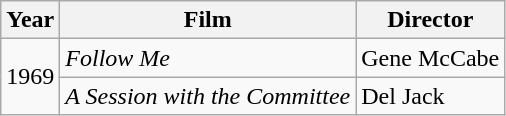<table class="wikitable">
<tr>
<th>Year</th>
<th>Film</th>
<th>Director</th>
</tr>
<tr>
<td rowspan=2>1969</td>
<td><em>Follow Me</em></td>
<td>Gene McCabe</td>
</tr>
<tr>
<td><em>A Session with the Committee</em></td>
<td>Del Jack</td>
</tr>
</table>
